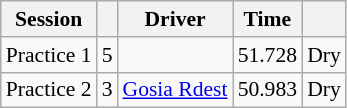<table class="wikitable" style="font-size: 90%">
<tr>
<th>Session</th>
<th></th>
<th>Driver</th>
<th>Time</th>
<th></th>
</tr>
<tr>
<td>Practice 1</td>
<td align=center>5</td>
<td></td>
<td>51.728</td>
<td>Dry</td>
</tr>
<tr>
<td>Practice 2</td>
<td align=center>3</td>
<td> <a href='#'>Gosia Rdest</a></td>
<td>50.983</td>
<td>Dry</td>
</tr>
</table>
